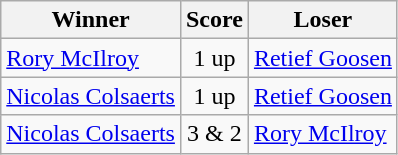<table class="wikitable" font-size:95%;">
<tr>
<th>Winner</th>
<th>Score</th>
<th>Loser</th>
</tr>
<tr>
<td><a href='#'>Rory McIlroy</a></td>
<td align=center>1 up</td>
<td><a href='#'>Retief Goosen</a></td>
</tr>
<tr>
<td><a href='#'>Nicolas Colsaerts</a></td>
<td align=center>1 up</td>
<td><a href='#'>Retief Goosen</a></td>
</tr>
<tr>
<td><a href='#'>Nicolas Colsaerts</a></td>
<td align=center>3 & 2</td>
<td><a href='#'>Rory McIlroy</a></td>
</tr>
</table>
